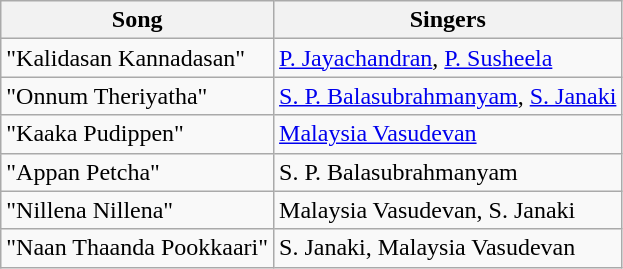<table class="wikitable">
<tr>
<th>Song</th>
<th>Singers</th>
</tr>
<tr>
<td>"Kalidasan Kannadasan"</td>
<td><a href='#'>P. Jayachandran</a>, <a href='#'>P. Susheela</a></td>
</tr>
<tr>
<td>"Onnum Theriyatha"</td>
<td><a href='#'>S. P. Balasubrahmanyam</a>, <a href='#'>S. Janaki</a></td>
</tr>
<tr>
<td>"Kaaka Pudippen"</td>
<td><a href='#'>Malaysia Vasudevan</a></td>
</tr>
<tr>
<td>"Appan Petcha"</td>
<td>S. P. Balasubrahmanyam</td>
</tr>
<tr>
<td>"Nillena Nillena"</td>
<td>Malaysia Vasudevan, S. Janaki</td>
</tr>
<tr>
<td>"Naan Thaanda Pookkaari"</td>
<td>S. Janaki, Malaysia Vasudevan</td>
</tr>
</table>
